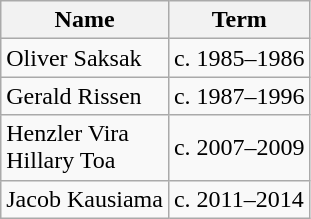<table class="wikitable">
<tr>
<th>Name</th>
<th>Term</th>
</tr>
<tr>
<td>Oliver Saksak</td>
<td>c. 1985–1986</td>
</tr>
<tr>
<td>Gerald Rissen</td>
<td>c. 1987–1996</td>
</tr>
<tr>
<td>Henzler Vira<br>Hillary Toa</td>
<td>c. 2007–2009</td>
</tr>
<tr>
<td>Jacob Kausiama</td>
<td>c. 2011–2014</td>
</tr>
</table>
